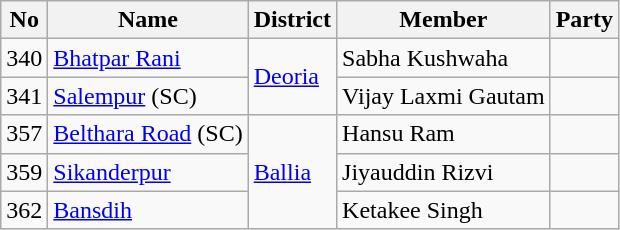<table class="wikitable sortable">
<tr>
<th>No</th>
<th>Name</th>
<th>District</th>
<th>Member</th>
<th colspan="2">Party</th>
</tr>
<tr>
<td>340</td>
<td><a href='#'>Bhatpar Rani</a></td>
<td rowspan="2"><a href='#'>Deoria</a></td>
<td>Sabha Kushwaha</td>
<td></td>
</tr>
<tr>
<td>341</td>
<td><a href='#'>Salempur</a> (SC)</td>
<td>Vijay Laxmi Gautam</td>
<td></td>
</tr>
<tr>
<td>357</td>
<td><a href='#'>Belthara Road</a> (SC)</td>
<td rowspan="3"><a href='#'>Ballia</a></td>
<td>Hansu Ram</td>
<td></td>
</tr>
<tr>
<td>359</td>
<td><a href='#'>Sikanderpur</a></td>
<td>Jiyauddin Rizvi</td>
<td></td>
</tr>
<tr>
<td>362</td>
<td><a href='#'>Bansdih</a></td>
<td>Ketakee Singh</td>
<td></td>
</tr>
</table>
